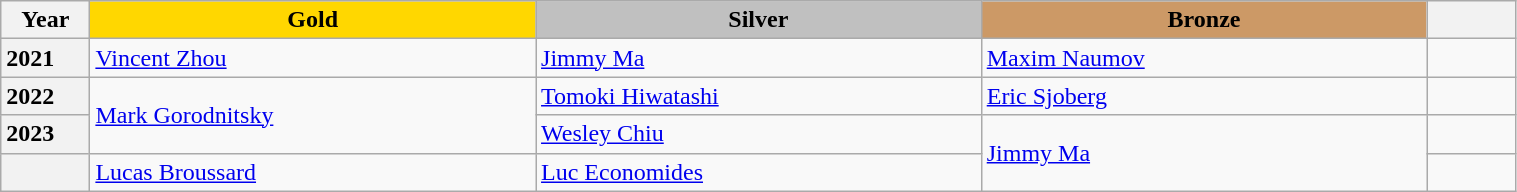<table class="wikitable unsortable" style="text-align:left; width:80%">
<tr>
<th scope="col" style="text-align:center; width:5%">Year</th>
<th scope="col" style="text-align:center; width:25%; background:gold">Gold</th>
<th scope="col" style="text-align:center; width:25%; background:silver">Silver</th>
<th scope="col" style="text-align:center; width:25%; background:#c96">Bronze</th>
<th scope="col" style="text-align:center; width:5%"></th>
</tr>
<tr>
<th scope="row" style="text-align:left">2021</th>
<td> <a href='#'>Vincent Zhou</a></td>
<td> <a href='#'>Jimmy Ma</a></td>
<td> <a href='#'>Maxim Naumov</a></td>
<td></td>
</tr>
<tr>
<th scope="row" style="text-align:left">2022</th>
<td rowspan="2"> <a href='#'>Mark Gorodnitsky</a></td>
<td> <a href='#'>Tomoki Hiwatashi</a></td>
<td> <a href='#'>Eric Sjoberg</a></td>
<td></td>
</tr>
<tr>
<th scope="row" style="text-align:left">2023</th>
<td> <a href='#'>Wesley Chiu</a></td>
<td rowspan="2"> <a href='#'>Jimmy Ma</a></td>
<td></td>
</tr>
<tr>
<th scope="row" style="text-align:left"></th>
<td> <a href='#'>Lucas Broussard</a></td>
<td> <a href='#'>Luc Economides</a></td>
<td></td>
</tr>
</table>
